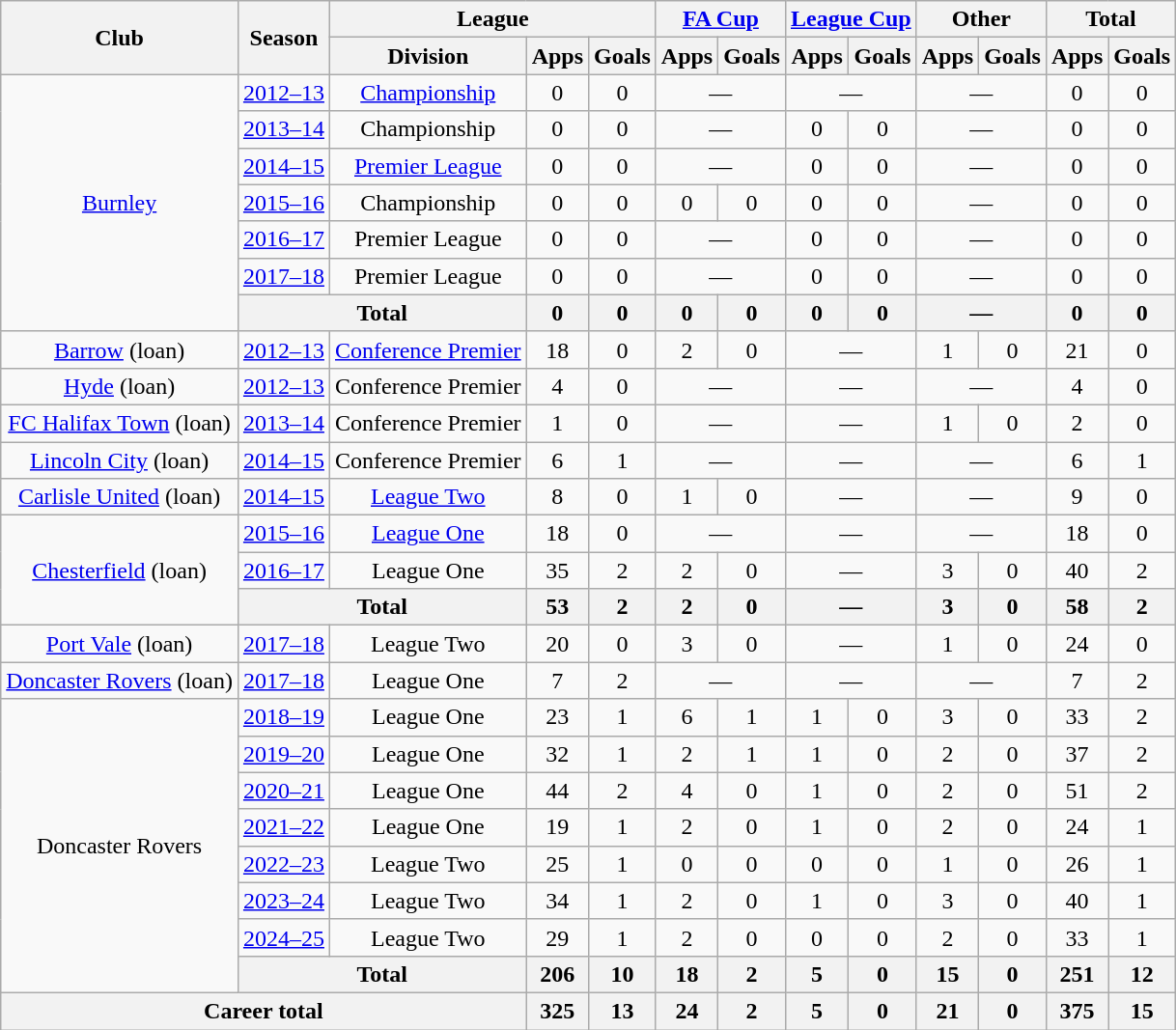<table class="wikitable" style="text-align: center;">
<tr>
<th rowspan="2">Club</th>
<th rowspan="2">Season</th>
<th colspan="3">League</th>
<th colspan="2"><a href='#'>FA Cup</a></th>
<th colspan="2"><a href='#'>League Cup</a></th>
<th colspan="2">Other</th>
<th colspan="2">Total</th>
</tr>
<tr>
<th>Division</th>
<th>Apps</th>
<th>Goals</th>
<th>Apps</th>
<th>Goals</th>
<th>Apps</th>
<th>Goals</th>
<th>Apps</th>
<th>Goals</th>
<th>Apps</th>
<th>Goals</th>
</tr>
<tr>
<td rowspan="7"><a href='#'>Burnley</a></td>
<td><a href='#'>2012–13</a></td>
<td><a href='#'>Championship</a></td>
<td>0</td>
<td>0</td>
<td colspan="2">—</td>
<td colspan="2">—</td>
<td colspan="2">—</td>
<td>0</td>
<td>0</td>
</tr>
<tr>
<td><a href='#'>2013–14</a></td>
<td>Championship</td>
<td>0</td>
<td>0</td>
<td colspan="2">—</td>
<td>0</td>
<td>0</td>
<td colspan="2">—</td>
<td>0</td>
<td>0</td>
</tr>
<tr>
<td><a href='#'>2014–15</a></td>
<td><a href='#'>Premier League</a></td>
<td>0</td>
<td>0</td>
<td colspan="2">—</td>
<td>0</td>
<td>0</td>
<td colspan="2">—</td>
<td>0</td>
<td>0</td>
</tr>
<tr>
<td><a href='#'>2015–16</a></td>
<td>Championship</td>
<td>0</td>
<td>0</td>
<td>0</td>
<td>0</td>
<td>0</td>
<td>0</td>
<td colspan="2">—</td>
<td>0</td>
<td>0</td>
</tr>
<tr>
<td><a href='#'>2016–17</a></td>
<td>Premier League</td>
<td>0</td>
<td>0</td>
<td colspan="2">—</td>
<td>0</td>
<td>0</td>
<td colspan="2">—</td>
<td>0</td>
<td>0</td>
</tr>
<tr>
<td><a href='#'>2017–18</a></td>
<td>Premier League</td>
<td>0</td>
<td>0</td>
<td colspan="2">—</td>
<td>0</td>
<td>0</td>
<td colspan="2">—</td>
<td>0</td>
<td>0</td>
</tr>
<tr>
<th colspan="2">Total</th>
<th>0</th>
<th>0</th>
<th>0</th>
<th>0</th>
<th>0</th>
<th>0</th>
<th colspan="2">—</th>
<th>0</th>
<th>0</th>
</tr>
<tr>
<td><a href='#'>Barrow</a> (loan)</td>
<td><a href='#'>2012–13</a></td>
<td><a href='#'>Conference Premier</a></td>
<td>18</td>
<td>0</td>
<td>2</td>
<td>0</td>
<td colspan="2">—</td>
<td>1</td>
<td>0</td>
<td>21</td>
<td>0</td>
</tr>
<tr>
<td><a href='#'>Hyde</a> (loan)</td>
<td><a href='#'>2012–13</a></td>
<td>Conference Premier</td>
<td>4</td>
<td>0</td>
<td colspan="2">—</td>
<td colspan="2">—</td>
<td colspan="2">—</td>
<td>4</td>
<td>0</td>
</tr>
<tr>
<td><a href='#'>FC Halifax Town</a> (loan)</td>
<td><a href='#'>2013–14</a></td>
<td>Conference Premier</td>
<td>1</td>
<td>0</td>
<td colspan="2">—</td>
<td colspan="2">—</td>
<td>1</td>
<td>0</td>
<td>2</td>
<td>0</td>
</tr>
<tr>
<td><a href='#'>Lincoln City</a> (loan)</td>
<td><a href='#'>2014–15</a></td>
<td>Conference Premier</td>
<td>6</td>
<td>1</td>
<td colspan="2">—</td>
<td colspan="2">—</td>
<td colspan="2">—</td>
<td>6</td>
<td>1</td>
</tr>
<tr>
<td><a href='#'>Carlisle United</a> (loan)</td>
<td><a href='#'>2014–15</a></td>
<td><a href='#'>League Two</a></td>
<td>8</td>
<td>0</td>
<td>1</td>
<td>0</td>
<td colspan="2">—</td>
<td colspan="2">—</td>
<td>9</td>
<td>0</td>
</tr>
<tr>
<td rowspan="3"><a href='#'>Chesterfield</a> (loan)</td>
<td><a href='#'>2015–16</a></td>
<td><a href='#'>League One</a></td>
<td>18</td>
<td>0</td>
<td colspan="2">—</td>
<td colspan="2">—</td>
<td colspan="2">—</td>
<td>18</td>
<td>0</td>
</tr>
<tr>
<td><a href='#'>2016–17</a></td>
<td>League One</td>
<td>35</td>
<td>2</td>
<td>2</td>
<td>0</td>
<td colspan="2">—</td>
<td>3</td>
<td>0</td>
<td>40</td>
<td>2</td>
</tr>
<tr>
<th colspan="2">Total</th>
<th>53</th>
<th>2</th>
<th>2</th>
<th>0</th>
<th colspan="2">—</th>
<th>3</th>
<th>0</th>
<th>58</th>
<th>2</th>
</tr>
<tr>
<td><a href='#'>Port Vale</a> (loan)</td>
<td><a href='#'>2017–18</a></td>
<td>League Two</td>
<td>20</td>
<td>0</td>
<td>3</td>
<td>0</td>
<td colspan="2">—</td>
<td>1</td>
<td>0</td>
<td>24</td>
<td>0</td>
</tr>
<tr>
<td><a href='#'>Doncaster Rovers</a> (loan)</td>
<td><a href='#'>2017–18</a></td>
<td>League One</td>
<td>7</td>
<td>2</td>
<td colspan="2">—</td>
<td colspan="2">—</td>
<td colspan="2">—</td>
<td>7</td>
<td>2</td>
</tr>
<tr>
<td rowspan="8">Doncaster Rovers</td>
<td><a href='#'>2018–19</a></td>
<td>League One</td>
<td>23</td>
<td>1</td>
<td>6</td>
<td>1</td>
<td>1</td>
<td>0</td>
<td>3</td>
<td>0</td>
<td>33</td>
<td>2</td>
</tr>
<tr>
<td><a href='#'>2019–20</a></td>
<td>League One</td>
<td>32</td>
<td>1</td>
<td>2</td>
<td>1</td>
<td>1</td>
<td>0</td>
<td>2</td>
<td>0</td>
<td>37</td>
<td>2</td>
</tr>
<tr>
<td><a href='#'>2020–21</a></td>
<td>League One</td>
<td>44</td>
<td>2</td>
<td>4</td>
<td>0</td>
<td>1</td>
<td>0</td>
<td>2</td>
<td>0</td>
<td>51</td>
<td>2</td>
</tr>
<tr>
<td><a href='#'>2021–22</a></td>
<td>League One</td>
<td>19</td>
<td>1</td>
<td>2</td>
<td>0</td>
<td>1</td>
<td>0</td>
<td>2</td>
<td>0</td>
<td>24</td>
<td>1</td>
</tr>
<tr>
<td><a href='#'>2022–23</a></td>
<td>League Two</td>
<td>25</td>
<td>1</td>
<td>0</td>
<td>0</td>
<td>0</td>
<td>0</td>
<td>1</td>
<td>0</td>
<td>26</td>
<td>1</td>
</tr>
<tr>
<td><a href='#'>2023–24</a></td>
<td>League Two</td>
<td>34</td>
<td>1</td>
<td>2</td>
<td>0</td>
<td>1</td>
<td>0</td>
<td>3</td>
<td>0</td>
<td>40</td>
<td>1</td>
</tr>
<tr>
<td><a href='#'>2024–25</a></td>
<td>League Two</td>
<td>29</td>
<td>1</td>
<td>2</td>
<td>0</td>
<td>0</td>
<td>0</td>
<td>2</td>
<td>0</td>
<td>33</td>
<td>1</td>
</tr>
<tr>
<th colspan="2">Total</th>
<th>206</th>
<th>10</th>
<th>18</th>
<th>2</th>
<th>5</th>
<th>0</th>
<th>15</th>
<th>0</th>
<th>251</th>
<th>12</th>
</tr>
<tr>
<th colspan="3">Career total</th>
<th>325</th>
<th>13</th>
<th>24</th>
<th>2</th>
<th>5</th>
<th>0</th>
<th>21</th>
<th>0</th>
<th>375</th>
<th>15</th>
</tr>
</table>
